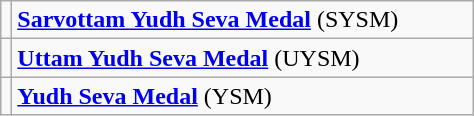<table class="wikitable">
<tr>
<td></td>
<td width="300"><strong><a href='#'>Sarvottam Yudh Seva Medal</a></strong> (SYSM)</td>
</tr>
<tr>
<td></td>
<td width="300"><strong><a href='#'>Uttam Yudh Seva Medal</a></strong> (UYSM)</td>
</tr>
<tr>
<td></td>
<td width="300"><strong><a href='#'>Yudh Seva Medal</a></strong> (YSM)</td>
</tr>
</table>
